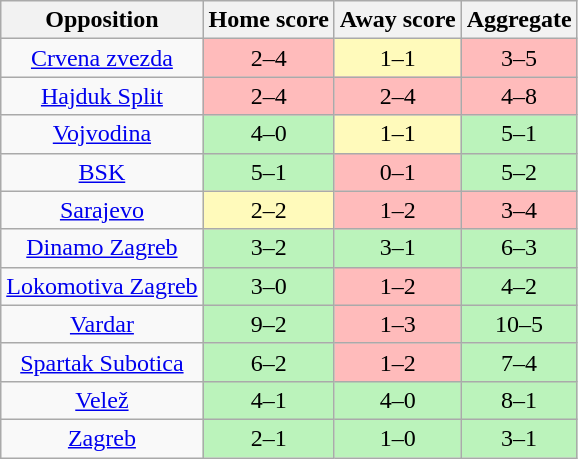<table class="wikitable" style="text-align: center;">
<tr>
<th>Opposition</th>
<th>Home score</th>
<th>Away score</th>
<th>Aggregate</th>
</tr>
<tr>
<td><a href='#'>Crvena zvezda</a></td>
<td style="background:#fbb;">2–4</td>
<td style="background:#fffabb;">1–1</td>
<td style="background:#fbb;">3–5</td>
</tr>
<tr>
<td><a href='#'>Hajduk Split</a></td>
<td style="background:#fbb;">2–4</td>
<td style="background:#fbb;">2–4</td>
<td style="background:#fbb;">4–8</td>
</tr>
<tr>
<td><a href='#'>Vojvodina</a></td>
<td style="background:#bbf3bb;">4–0</td>
<td style="background:#fffabb;">1–1</td>
<td style="background:#bbf3bb;">5–1</td>
</tr>
<tr>
<td><a href='#'>BSK</a></td>
<td style="background:#bbf3bb;">5–1</td>
<td style="background:#fbb;">0–1</td>
<td style="background:#bbf3bb;">5–2</td>
</tr>
<tr>
<td><a href='#'>Sarajevo</a></td>
<td style="background:#fffabb;">2–2</td>
<td style="background:#fbb;">1–2</td>
<td style="background:#fbb;">3–4</td>
</tr>
<tr>
<td><a href='#'>Dinamo Zagreb</a></td>
<td style="background:#bbf3bb;">3–2</td>
<td style="background:#bbf3bb;">3–1</td>
<td style="background:#bbf3bb;">6–3</td>
</tr>
<tr>
<td><a href='#'>Lokomotiva Zagreb</a></td>
<td style="background:#bbf3bb;">3–0</td>
<td style="background:#fbb;">1–2</td>
<td style="background:#bbf3bb;">4–2</td>
</tr>
<tr>
<td><a href='#'>Vardar</a></td>
<td style="background:#bbf3bb;">9–2</td>
<td style="background:#fbb;">1–3</td>
<td style="background:#bbf3bb;">10–5</td>
</tr>
<tr>
<td><a href='#'>Spartak Subotica</a></td>
<td style="background:#bbf3bb;">6–2</td>
<td style="background:#fbb;">1–2</td>
<td style="background:#bbf3bb;">7–4</td>
</tr>
<tr>
<td><a href='#'>Velež</a></td>
<td style="background:#bbf3bb;">4–1</td>
<td style="background:#bbf3bb;">4–0</td>
<td style="background:#bbf3bb;">8–1</td>
</tr>
<tr>
<td><a href='#'>Zagreb</a></td>
<td style="background:#bbf3bb;">2–1</td>
<td style="background:#bbf3bb;">1–0</td>
<td style="background:#bbf3bb;">3–1</td>
</tr>
</table>
